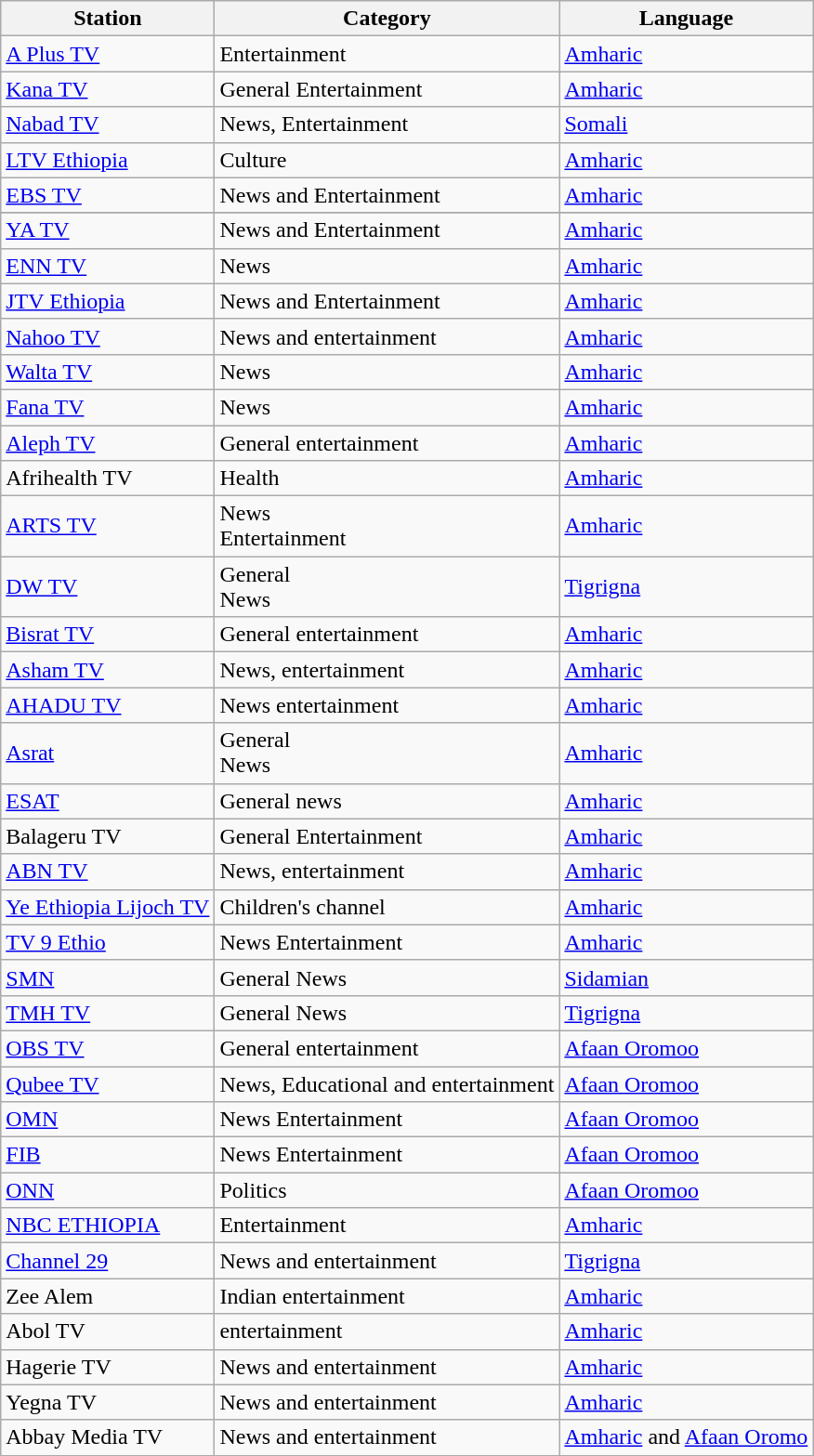<table class="wikitable">
<tr>
<th>Station</th>
<th>Category</th>
<th>Language</th>
</tr>
<tr>
<td><a href='#'>A Plus TV</a></td>
<td>Entertainment</td>
<td><a href='#'>Amharic</a></td>
</tr>
<tr>
<td><a href='#'>Kana TV</a></td>
<td>General Entertainment</td>
<td><a href='#'>Amharic</a></td>
</tr>
<tr>
<td><a href='#'>Nabad TV</a></td>
<td>News, Entertainment</td>
<td><a href='#'>Somali</a></td>
</tr>
<tr>
<td><a href='#'>LTV Ethiopia</a></td>
<td>Culture</td>
<td><a href='#'>Amharic</a></td>
</tr>
<tr>
<td><a href='#'>EBS TV</a></td>
<td>News and Entertainment</td>
<td><a href='#'>Amharic</a></td>
</tr>
<tr>
</tr>
<tr>
<td><a href='#'>YA TV</a></td>
<td>News and Entertainment</td>
<td><a href='#'>Amharic</a></td>
</tr>
<tr>
<td><a href='#'>ENN TV</a></td>
<td>News</td>
<td><a href='#'>Amharic</a></td>
</tr>
<tr>
<td><a href='#'>JTV Ethiopia</a></td>
<td>News and Entertainment</td>
<td><a href='#'>Amharic</a></td>
</tr>
<tr>
<td><a href='#'>Nahoo TV</a></td>
<td>News and entertainment</td>
<td><a href='#'>Amharic</a></td>
</tr>
<tr>
<td><a href='#'>Walta TV</a></td>
<td>News</td>
<td><a href='#'>Amharic</a></td>
</tr>
<tr>
<td><a href='#'>Fana TV</a></td>
<td>News</td>
<td><a href='#'>Amharic</a></td>
</tr>
<tr>
<td><a href='#'>Aleph TV</a></td>
<td>General entertainment</td>
<td><a href='#'>Amharic</a></td>
</tr>
<tr>
<td>Afrihealth TV</td>
<td>Health</td>
<td><a href='#'>Amharic</a></td>
</tr>
<tr>
<td><a href='#'>ARTS TV</a></td>
<td>News<br>Entertainment</td>
<td><a href='#'>Amharic</a></td>
</tr>
<tr>
<td><a href='#'>DW TV</a></td>
<td>General<br>News</td>
<td><a href='#'>Tigrigna</a></td>
</tr>
<tr>
<td><a href='#'>Bisrat TV</a></td>
<td>General entertainment</td>
<td><a href='#'>Amharic</a></td>
</tr>
<tr>
<td><a href='#'>Asham TV</a></td>
<td>News, entertainment</td>
<td><a href='#'>Amharic</a></td>
</tr>
<tr>
<td><a href='#'>AHADU TV</a></td>
<td>News entertainment</td>
<td><a href='#'>Amharic</a></td>
</tr>
<tr>
<td><a href='#'>Asrat</a></td>
<td>General<br>News</td>
<td><a href='#'>Amharic</a></td>
</tr>
<tr>
<td><a href='#'>ESAT</a></td>
<td>General news</td>
<td><a href='#'>Amharic</a></td>
</tr>
<tr>
<td>Balageru TV</td>
<td>General Entertainment</td>
<td><a href='#'>Amharic</a></td>
</tr>
<tr>
<td><a href='#'>ABN TV</a></td>
<td>News, entertainment</td>
<td><a href='#'>Amharic</a></td>
</tr>
<tr>
<td><a href='#'>Ye Ethiopia Lijoch TV</a></td>
<td>Children's channel</td>
<td><a href='#'>Amharic</a></td>
</tr>
<tr>
<td><a href='#'>TV 9 Ethio</a></td>
<td>News Entertainment</td>
<td><a href='#'>Amharic</a></td>
</tr>
<tr>
<td><a href='#'>SMN</a></td>
<td>General News</td>
<td><a href='#'>Sidamian</a></td>
</tr>
<tr>
<td><a href='#'>TMH TV</a></td>
<td>General News</td>
<td><a href='#'>Tigrigna</a></td>
</tr>
<tr>
<td><a href='#'>OBS TV</a></td>
<td>General entertainment</td>
<td><a href='#'>Afaan Oromoo</a></td>
</tr>
<tr>
<td><a href='#'>Qubee TV</a></td>
<td>News, Educational and entertainment</td>
<td><a href='#'>Afaan Oromoo</a></td>
</tr>
<tr>
<td><a href='#'>OMN</a></td>
<td>News Entertainment</td>
<td><a href='#'>Afaan Oromoo</a></td>
</tr>
<tr>
<td><a href='#'>FIB</a></td>
<td>News Entertainment</td>
<td><a href='#'>Afaan Oromoo</a></td>
</tr>
<tr>
<td><a href='#'>ONN</a></td>
<td>Politics</td>
<td><a href='#'>Afaan Oromoo</a></td>
</tr>
<tr>
<td><a href='#'>NBC ETHIOPIA</a></td>
<td>Entertainment</td>
<td><a href='#'>Amharic</a></td>
</tr>
<tr>
<td><a href='#'>Channel 29</a></td>
<td>News and entertainment</td>
<td><a href='#'>Tigrigna</a></td>
</tr>
<tr>
<td>Zee Alem</td>
<td>Indian entertainment</td>
<td><a href='#'>Amharic</a></td>
</tr>
<tr>
<td>Abol TV</td>
<td>entertainment</td>
<td><a href='#'>Amharic</a></td>
</tr>
<tr>
<td>Hagerie TV</td>
<td>News and entertainment</td>
<td><a href='#'>Amharic</a></td>
</tr>
<tr>
<td>Yegna TV</td>
<td>News and entertainment</td>
<td><a href='#'>Amharic</a></td>
</tr>
<tr>
<td>Abbay Media TV</td>
<td>News and entertainment</td>
<td><a href='#'>Amharic</a> and <a href='#'>Afaan Oromo</a></td>
</tr>
</table>
